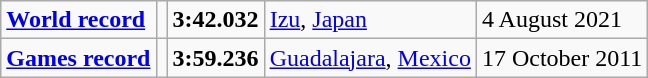<table class="wikitable">
<tr>
<td><a href='#'><strong>World record</strong></a></td>
<td></td>
<td><strong>3:42.032</strong></td>
<td><a href='#'>Izu</a>, <a href='#'>Japan</a></td>
<td>4 August 2021</td>
</tr>
<tr>
<td><strong><a href='#'>Games record</a></strong></td>
<td></td>
<td><strong>3:59.236</strong></td>
<td><a href='#'>Guadalajara</a>, <a href='#'>Mexico</a></td>
<td>17 October 2011</td>
</tr>
</table>
